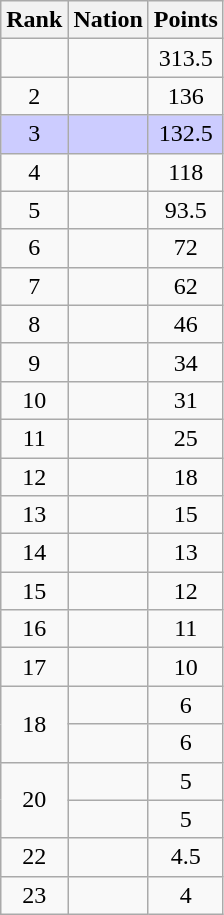<table class="wikitable sortable" style="text-align:center">
<tr>
<th>Rank</th>
<th>Nation</th>
<th>Points</th>
</tr>
<tr>
<td></td>
<td align=left></td>
<td>313.5</td>
</tr>
<tr>
<td>2</td>
<td align=left></td>
<td>136</td>
</tr>
<tr style="background:#ccf;">
<td>3</td>
<td align=left></td>
<td>132.5</td>
</tr>
<tr>
<td>4</td>
<td align=left></td>
<td>118</td>
</tr>
<tr>
<td>5</td>
<td align=left></td>
<td>93.5</td>
</tr>
<tr>
<td>6</td>
<td align=left></td>
<td>72</td>
</tr>
<tr>
<td>7</td>
<td align=left></td>
<td>62</td>
</tr>
<tr>
<td>8</td>
<td align=left></td>
<td>46</td>
</tr>
<tr>
<td>9</td>
<td align=left></td>
<td>34</td>
</tr>
<tr>
<td>10</td>
<td align=left></td>
<td>31</td>
</tr>
<tr>
<td>11</td>
<td align=left></td>
<td>25</td>
</tr>
<tr>
<td>12</td>
<td align=left></td>
<td>18</td>
</tr>
<tr>
<td>13</td>
<td align=left></td>
<td>15</td>
</tr>
<tr>
<td>14</td>
<td align=left></td>
<td>13</td>
</tr>
<tr>
<td>15</td>
<td align=left></td>
<td>12</td>
</tr>
<tr>
<td>16</td>
<td align=left></td>
<td>11</td>
</tr>
<tr>
<td>17</td>
<td align=left></td>
<td>10</td>
</tr>
<tr>
<td rowspan="2">18</td>
<td align=left></td>
<td>6</td>
</tr>
<tr>
<td align=left></td>
<td>6</td>
</tr>
<tr>
<td rowspan="2">20</td>
<td align=left></td>
<td>5</td>
</tr>
<tr>
<td align=left></td>
<td>5</td>
</tr>
<tr>
<td>22</td>
<td align=left></td>
<td>4.5</td>
</tr>
<tr>
<td>23</td>
<td align=left></td>
<td>4</td>
</tr>
</table>
